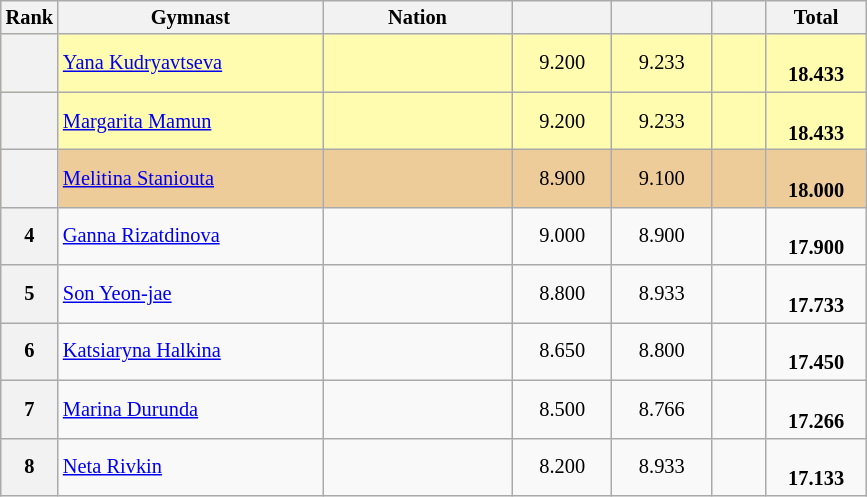<table class="wikitable sortable" style="text-align:center; font-size:85%">
<tr>
<th scope="col" style="width:20px;">Rank</th>
<th ! scope="col" style="width:170px;">Gymnast</th>
<th ! scope="col" style="width:120px;">Nation</th>
<th ! scope="col" style="width:60px;"></th>
<th ! scope="col" style="width:60px;"></th>
<th ! scope="col" style="width:30px;"></th>
<th ! scope="col" style="width:60px;">Total</th>
</tr>
<tr bgcolor=fffcaf>
<th scope=row></th>
<td align=left><a href='#'>Yana Kudryavtseva</a></td>
<td style="text-align:left;"></td>
<td>9.200</td>
<td>9.233</td>
<td></td>
<td><br><strong>18.433</strong></td>
</tr>
<tr bgcolor=fffcaf>
<th scope=row></th>
<td align=left><a href='#'>Margarita Mamun</a></td>
<td style="text-align:left;"></td>
<td>9.200</td>
<td>9.233</td>
<td></td>
<td><br><strong>18.433</strong></td>
</tr>
<tr bgcolor=eecc99>
<th scope=row></th>
<td align=left><a href='#'>Melitina Staniouta</a></td>
<td style="text-align:left;"></td>
<td>8.900</td>
<td>9.100</td>
<td></td>
<td><br><strong>18.000</strong></td>
</tr>
<tr>
<th scope=row>4</th>
<td align=left><a href='#'>Ganna Rizatdinova</a></td>
<td style="text-align:left;"></td>
<td>9.000</td>
<td>8.900</td>
<td></td>
<td><br><strong>17.900</strong></td>
</tr>
<tr>
<th scope=row>5</th>
<td align=left><a href='#'>Son Yeon-jae</a></td>
<td style="text-align:left;"></td>
<td>8.800</td>
<td>8.933</td>
<td></td>
<td><br><strong>17.733</strong></td>
</tr>
<tr>
<th scope=row>6</th>
<td align=left><a href='#'>Katsiaryna Halkina</a></td>
<td style="text-align:left;"></td>
<td>8.650</td>
<td>8.800</td>
<td></td>
<td><br><strong>17.450</strong></td>
</tr>
<tr>
<th scope=row>7</th>
<td align=left><a href='#'>Marina Durunda</a></td>
<td style="text-align:left;"></td>
<td>8.500</td>
<td>8.766</td>
<td></td>
<td><br><strong>17.266</strong></td>
</tr>
<tr>
<th scope=row>8</th>
<td align=left><a href='#'>Neta Rivkin</a></td>
<td style="text-align:left;"></td>
<td>8.200</td>
<td>8.933</td>
<td></td>
<td><br><strong>17.133</strong></td>
</tr>
</table>
